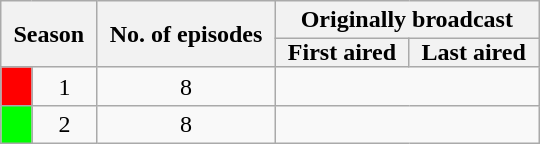<table class="wikitable" style="text-align:center">
<tr>
<th style="padding: 0 8px" colspan="2" rowspan="2">Season</th>
<th style="padding: 0 8px" rowspan="2">No. of episodes</th>
<th colspan="2">Originally broadcast</th>
</tr>
<tr>
<th style="padding: 0 8px">First aired</th>
<th style="padding: 0 8px">Last aired</th>
</tr>
<tr>
<td style="background:#FF0000"></td>
<td align="center">1</td>
<td align="center">8</td>
<td colspan="2" align="center"></td>
</tr>
<tr>
<td style="background:#00FF00"></td>
<td align="center">2</td>
<td align="center">8</td>
<td colspan="2" align="center"></td>
</tr>
</table>
